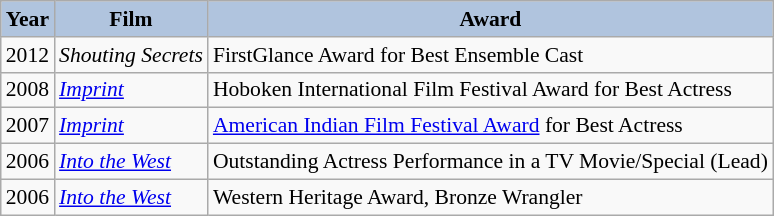<table class="wikitable" style="font-size:90%">
<tr style="text-align:center;">
<th style="background:#B0C4DE;">Year</th>
<th style="background:#B0C4DE;">Film</th>
<th style="background:#B0C4DE;">Award</th>
</tr>
<tr>
<td>2012</td>
<td><em>Shouting Secrets</em></td>
<td>FirstGlance Award for Best Ensemble Cast</td>
</tr>
<tr>
<td>2008</td>
<td><em><a href='#'>Imprint</a></em></td>
<td>Hoboken International Film Festival Award for Best Actress</td>
</tr>
<tr>
<td>2007</td>
<td><em><a href='#'>Imprint</a></em></td>
<td><a href='#'>American Indian Film Festival Award</a> for Best Actress</td>
</tr>
<tr>
<td>2006</td>
<td><em><a href='#'>Into the West</a></em></td>
<td>Outstanding Actress Performance in a TV Movie/Special (Lead)</td>
</tr>
<tr>
<td>2006</td>
<td><em><a href='#'>Into the West</a></em></td>
<td>Western Heritage Award, Bronze Wrangler</td>
</tr>
</table>
